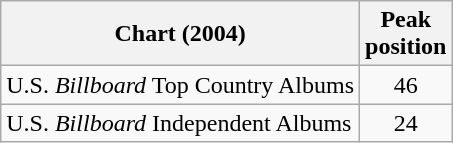<table class="wikitable">
<tr>
<th>Chart (2004)</th>
<th>Peak<br>position</th>
</tr>
<tr>
<td>U.S. <em>Billboard</em> Top Country Albums</td>
<td align="center">46</td>
</tr>
<tr>
<td>U.S. <em>Billboard</em> Independent Albums</td>
<td align="center">24</td>
</tr>
</table>
